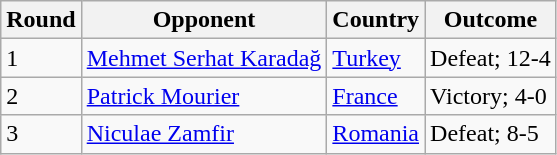<table class="wikitable">
<tr>
<th>Round</th>
<th>Opponent</th>
<th>Country</th>
<th>Outcome</th>
</tr>
<tr>
<td>1</td>
<td><a href='#'>Mehmet Serhat Karadağ</a></td>
<td><a href='#'>Turkey</a></td>
<td>Defeat; 12-4</td>
</tr>
<tr>
<td>2</td>
<td><a href='#'>Patrick Mourier</a></td>
<td><a href='#'>France</a></td>
<td>Victory; 4-0</td>
</tr>
<tr>
<td>3</td>
<td><a href='#'>Niculae Zamfir</a></td>
<td><a href='#'>Romania</a></td>
<td>Defeat; 8-5</td>
</tr>
</table>
